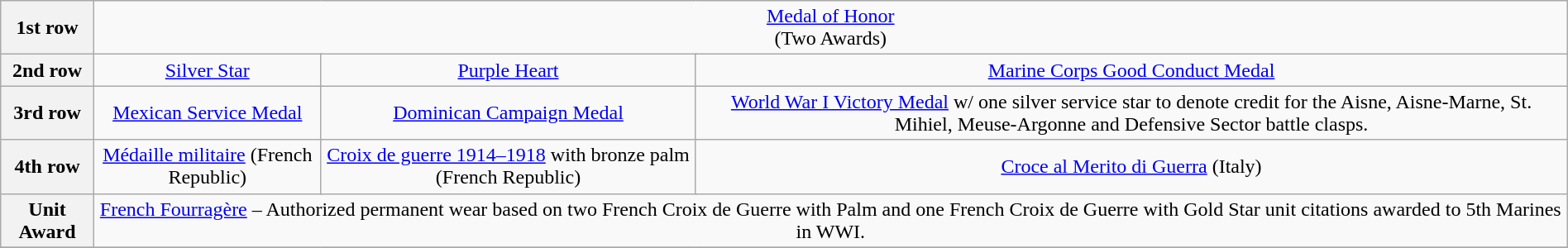<table class="wikitable" style="margin:1em auto; text-align:center;">
<tr>
<th>1st row</th>
<td colspan="7"><a href='#'>Medal of Honor</a><br>(Two Awards)</td>
</tr>
<tr>
<th>2nd row</th>
<td colspan="3"><a href='#'>Silver Star</a></td>
<td colspan="3"><a href='#'>Purple Heart</a></td>
<td colspan="3"><a href='#'>Marine Corps Good Conduct Medal</a></td>
</tr>
<tr>
<th>3rd row</th>
<td colspan="3"><a href='#'>Mexican Service Medal</a></td>
<td colspan="3"><a href='#'>Dominican Campaign Medal</a></td>
<td colspan="3"><a href='#'>World War I Victory Medal</a> w/ one silver service star to denote credit for the Aisne, Aisne-Marne, St. Mihiel, Meuse-Argonne and Defensive Sector battle clasps.</td>
</tr>
<tr>
<th>4th row</th>
<td colspan="3"><a href='#'>Médaille militaire</a> (French Republic)</td>
<td colspan="3"><a href='#'>Croix de guerre 1914–1918</a> with bronze palm (French Republic)</td>
<td colspan="3"><a href='#'>Croce al Merito di Guerra</a> (Italy)</td>
</tr>
<tr>
<th>Unit Award</th>
<td colspan="7"><a href='#'>French Fourragère</a> – Authorized permanent wear based on two French Croix de Guerre with Palm and one French Croix de Guerre with Gold Star unit citations awarded to 5th Marines in WWI.</td>
</tr>
<tr>
</tr>
<tr>
</tr>
</table>
